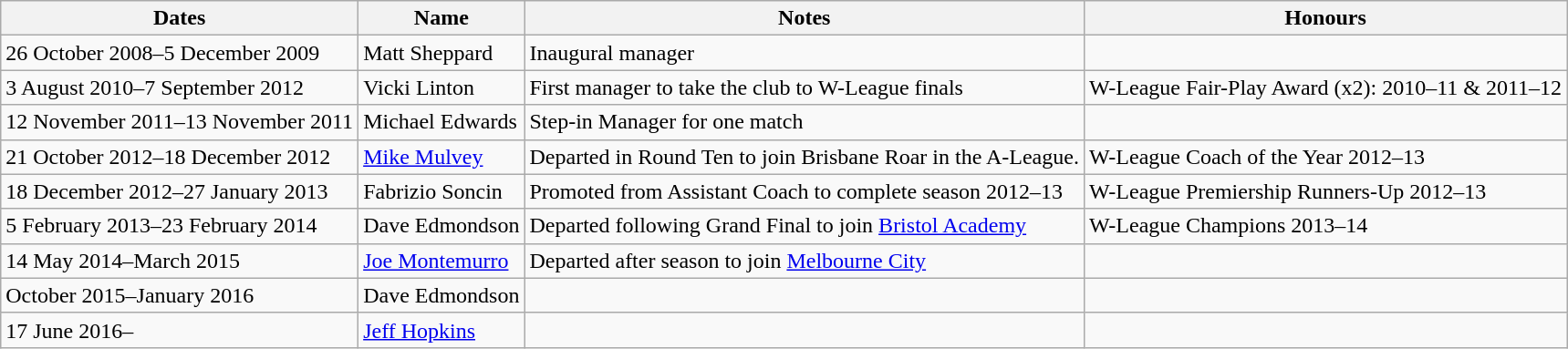<table class="wikitable">
<tr>
<th>Dates</th>
<th>Name</th>
<th>Notes</th>
<th>Honours</th>
</tr>
<tr>
<td>26 October 2008–5 December 2009</td>
<td> Matt Sheppard</td>
<td>Inaugural manager</td>
<td></td>
</tr>
<tr>
<td>3 August 2010–7 September 2012</td>
<td> Vicki Linton</td>
<td>First manager to take the club to W-League finals</td>
<td>W-League Fair-Play Award (x2): 2010–11 & 2011–12</td>
</tr>
<tr>
<td>12 November 2011–13 November 2011</td>
<td> Michael Edwards</td>
<td>Step-in Manager for one match</td>
<td></td>
</tr>
<tr>
<td>21 October 2012–18 December 2012</td>
<td> <a href='#'>Mike Mulvey</a></td>
<td>Departed in Round Ten to join Brisbane Roar in the A-League.</td>
<td>W-League Coach of the Year 2012–13</td>
</tr>
<tr>
<td>18 December 2012–27 January 2013</td>
<td> Fabrizio Soncin</td>
<td>Promoted from Assistant Coach to complete season 2012–13</td>
<td>W-League Premiership Runners-Up 2012–13</td>
</tr>
<tr>
<td>5 February 2013–23 February 2014</td>
<td> Dave Edmondson</td>
<td>Departed following Grand Final to join <a href='#'>Bristol Academy</a></td>
<td>W-League Champions 2013–14</td>
</tr>
<tr>
<td>14 May 2014–March 2015</td>
<td> <a href='#'>Joe Montemurro</a></td>
<td>Departed after season to join <a href='#'>Melbourne City</a></td>
<td></td>
</tr>
<tr>
<td>October 2015–January 2016</td>
<td> Dave Edmondson</td>
<td></td>
<td></td>
</tr>
<tr>
<td>17 June 2016–</td>
<td> <a href='#'>Jeff Hopkins</a></td>
<td></td>
<td></td>
</tr>
</table>
